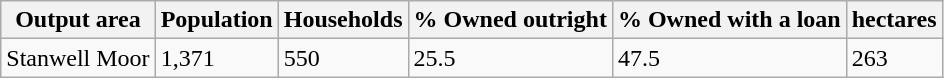<table class="wikitable">
<tr>
<th>Output area</th>
<th>Population</th>
<th>Households</th>
<th>% Owned outright</th>
<th>% Owned with a loan</th>
<th>hectares</th>
</tr>
<tr>
<td>Stanwell Moor</td>
<td>1,371</td>
<td>550</td>
<td>25.5</td>
<td>47.5</td>
<td>263</td>
</tr>
</table>
